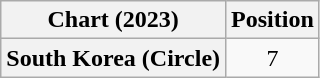<table class="wikitable plainrowheaders" style="text-align:center">
<tr>
<th scope="col">Chart (2023)</th>
<th scope="col">Position</th>
</tr>
<tr>
<th scope="row">South Korea (Circle)</th>
<td>7</td>
</tr>
</table>
